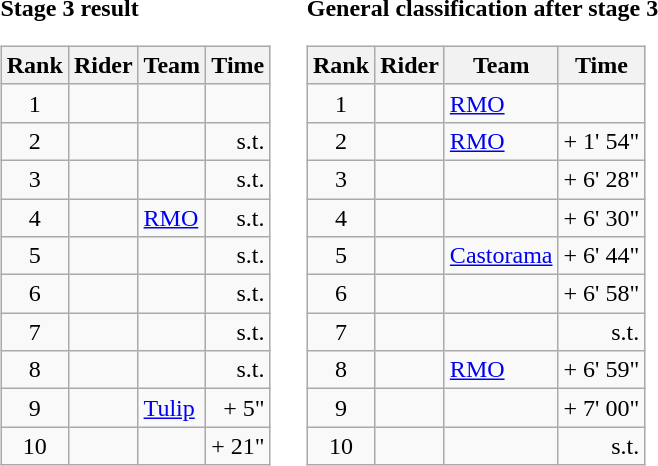<table>
<tr>
<td><strong>Stage 3 result</strong><br><table class="wikitable">
<tr>
<th scope="col">Rank</th>
<th scope="col">Rider</th>
<th scope="col">Team</th>
<th scope="col">Time</th>
</tr>
<tr>
<td style="text-align:center;">1</td>
<td></td>
<td></td>
<td style="text-align:right;"></td>
</tr>
<tr>
<td style="text-align:center;">2</td>
<td></td>
<td></td>
<td style="text-align:right;">s.t.</td>
</tr>
<tr>
<td style="text-align:center;">3</td>
<td></td>
<td></td>
<td style="text-align:right;">s.t.</td>
</tr>
<tr>
<td style="text-align:center;">4</td>
<td></td>
<td><a href='#'>RMO</a></td>
<td style="text-align:right;">s.t.</td>
</tr>
<tr>
<td style="text-align:center;">5</td>
<td></td>
<td></td>
<td style="text-align:right;">s.t.</td>
</tr>
<tr>
<td style="text-align:center;">6</td>
<td></td>
<td></td>
<td style="text-align:right;">s.t.</td>
</tr>
<tr>
<td style="text-align:center;">7</td>
<td></td>
<td></td>
<td style="text-align:right;">s.t.</td>
</tr>
<tr>
<td style="text-align:center;">8</td>
<td></td>
<td></td>
<td style="text-align:right;">s.t.</td>
</tr>
<tr>
<td style="text-align:center;">9</td>
<td></td>
<td><a href='#'>Tulip</a></td>
<td style="text-align:right;">+ 5"</td>
</tr>
<tr>
<td style="text-align:center;">10</td>
<td></td>
<td></td>
<td style="text-align:right;">+ 21"</td>
</tr>
</table>
</td>
<td></td>
<td><strong>General classification after stage 3</strong><br><table class="wikitable">
<tr>
<th scope="col">Rank</th>
<th scope="col">Rider</th>
<th scope="col">Team</th>
<th scope="col">Time</th>
</tr>
<tr>
<td style="text-align:center;">1</td>
<td> </td>
<td><a href='#'>RMO</a></td>
<td style="text-align:right;"></td>
</tr>
<tr>
<td style="text-align:center;">2</td>
<td></td>
<td><a href='#'>RMO</a></td>
<td style="text-align:right;">+ 1' 54"</td>
</tr>
<tr>
<td style="text-align:center;">3</td>
<td></td>
<td></td>
<td style="text-align:right;">+ 6' 28"</td>
</tr>
<tr>
<td style="text-align:center;">4</td>
<td></td>
<td></td>
<td style="text-align:right;">+ 6' 30"</td>
</tr>
<tr>
<td style="text-align:center;">5</td>
<td></td>
<td><a href='#'>Castorama</a></td>
<td style="text-align:right;">+ 6' 44"</td>
</tr>
<tr>
<td style="text-align:center;">6</td>
<td></td>
<td></td>
<td style="text-align:right;">+ 6' 58"</td>
</tr>
<tr>
<td style="text-align:center;">7</td>
<td></td>
<td></td>
<td style="text-align:right;">s.t.</td>
</tr>
<tr>
<td style="text-align:center;">8</td>
<td></td>
<td><a href='#'>RMO</a></td>
<td style="text-align:right;">+ 6' 59"</td>
</tr>
<tr>
<td style="text-align:center;">9</td>
<td></td>
<td></td>
<td style="text-align:right;">+ 7' 00"</td>
</tr>
<tr>
<td style="text-align:center;">10</td>
<td></td>
<td></td>
<td style="text-align:right;">s.t.</td>
</tr>
</table>
</td>
</tr>
</table>
